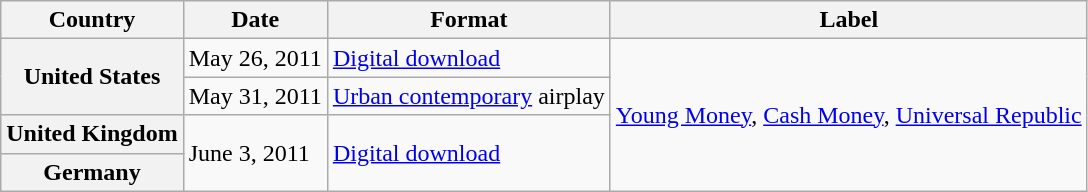<table class="wikitable plainrowheaders">
<tr>
<th scope="col">Country</th>
<th scope="col">Date</th>
<th scope="col">Format</th>
<th scope="col">Label</th>
</tr>
<tr>
<th scope="row" rowspan="2">United States</th>
<td>May 26, 2011</td>
<td><a href='#'>Digital download</a></td>
<td rowspan="4"><a href='#'>Young Money</a>, <a href='#'>Cash Money</a>, <a href='#'>Universal Republic</a></td>
</tr>
<tr>
<td>May 31, 2011</td>
<td><a href='#'>Urban contemporary</a> airplay</td>
</tr>
<tr>
<th scope="row">United Kingdom</th>
<td rowspan="2">June 3, 2011</td>
<td rowspan="2"><a href='#'>Digital download</a></td>
</tr>
<tr>
<th scope="row">Germany</th>
</tr>
</table>
